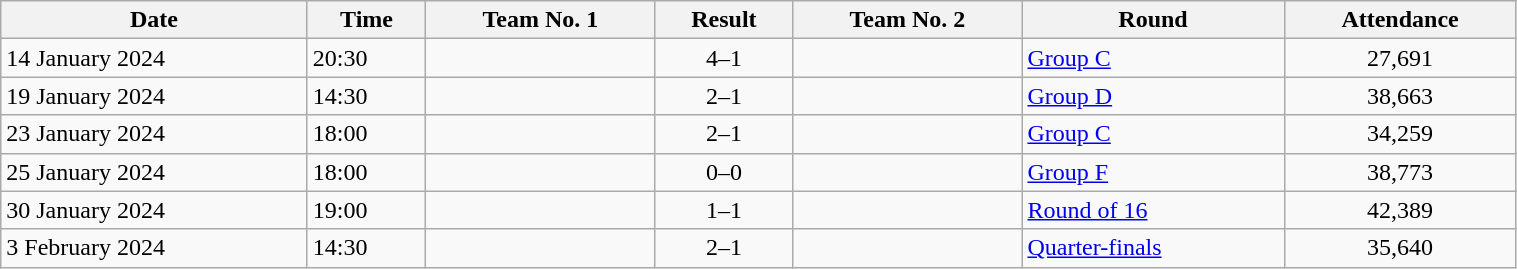<table class="wikitable" style="text-align:left; width:80%;">
<tr>
<th>Date</th>
<th>Time</th>
<th>Team No. 1</th>
<th>Result</th>
<th>Team No. 2</th>
<th>Round</th>
<th>Attendance</th>
</tr>
<tr>
<td>14 January 2024</td>
<td>20:30</td>
<td></td>
<td style="text-align:center;">4–1</td>
<td></td>
<td><a href='#'>Group C</a></td>
<td style="text-align:center;">27,691</td>
</tr>
<tr>
<td>19 January 2024</td>
<td>14:30</td>
<td></td>
<td style="text-align:center;">2–1</td>
<td></td>
<td><a href='#'>Group D</a></td>
<td style="text-align:center;">38,663</td>
</tr>
<tr>
<td>23 January 2024</td>
<td>18:00</td>
<td></td>
<td style="text-align:center;">2–1</td>
<td></td>
<td><a href='#'>Group C</a></td>
<td style="text-align:center;">34,259</td>
</tr>
<tr>
<td>25 January 2024</td>
<td>18:00</td>
<td></td>
<td style="text-align:center;">0–0</td>
<td></td>
<td><a href='#'>Group F</a></td>
<td style="text-align:center;">38,773</td>
</tr>
<tr>
<td>30 January 2024</td>
<td>19:00</td>
<td></td>
<td style="text-align:center;">1–1  </td>
<td></td>
<td><a href='#'>Round of 16</a></td>
<td style="text-align:center;">42,389</td>
</tr>
<tr>
<td>3 February 2024</td>
<td>14:30</td>
<td></td>
<td style="text-align:center;">2–1</td>
<td></td>
<td><a href='#'>Quarter-finals</a></td>
<td style="text-align:center;">35,640</td>
</tr>
</table>
